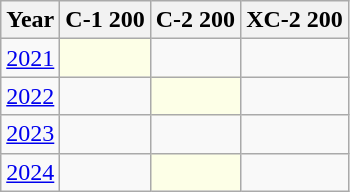<table class="wikitable" style="text-align:center;">
<tr>
<th>Year</th>
<th class="unsortable">C-1 200</th>
<th class="unsortable">C-2 200</th>
<th class="unsortable">XC-2 200</th>
</tr>
<tr>
<td><a href='#'>2021</a></td>
<td style="background:#fdffe7"></td>
<td></td>
<td></td>
</tr>
<tr>
<td><a href='#'>2022</a></td>
<td></td>
<td style="background:#fdffe7"></td>
<td></td>
</tr>
<tr>
<td><a href='#'>2023</a></td>
<td></td>
<td></td>
<td></td>
</tr>
<tr>
<td><a href='#'>2024</a></td>
<td></td>
<td style="background:#fdffe7"></td>
<td></td>
</tr>
</table>
